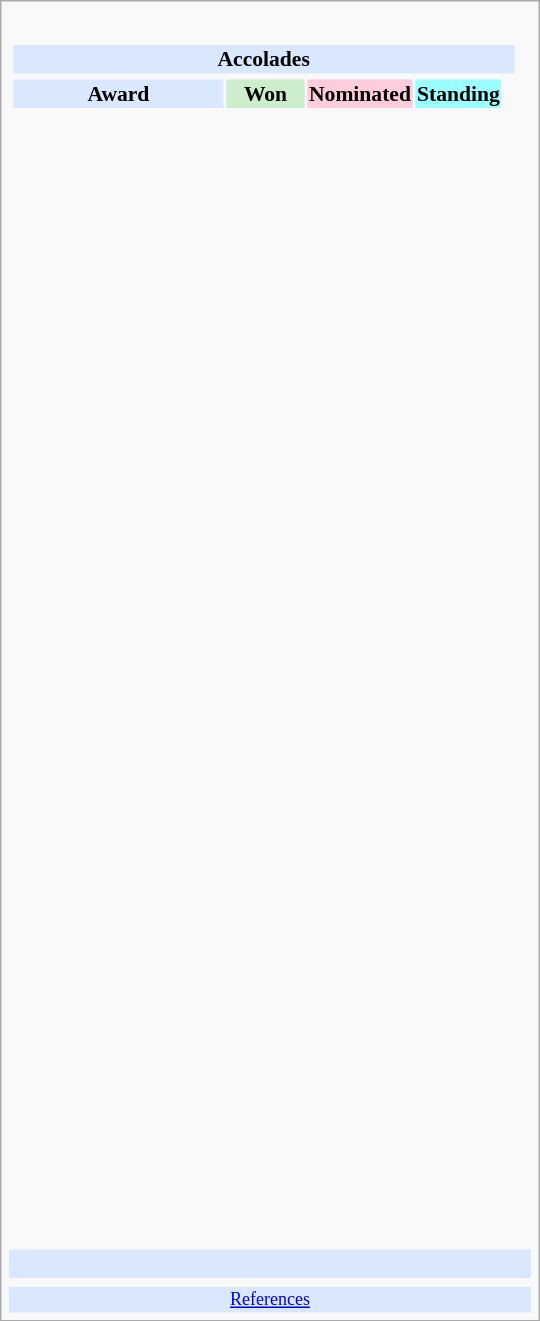<table class="infobox" style="width: 25em; text-align: left; font-size: 90%; vertical-align: middle;">
<tr>
<td colspan="5" style="text-align:center;"></td>
</tr>
<tr>
<td colspan=5><br><table class="collapsible collapsed" width=100%>
<tr>
<th colspan="5" style="background-color: #D9E8FF; text-align: center;">Accolades</th>
</tr>
<tr>
</tr>
<tr bgcolor=#D9E8FF>
<td style="text-align:center;"><strong>Award</strong></td>
<td style="text-align:center; background: #cceecc; text-size:0.9em" width=50><strong>Won</strong></td>
<td style="text-align:center; background: #ffccdd; text-size:0.9em" width=50><strong>Nominated</strong></td>
<td style="text-align:center; background:#9ff; text-size:0.9em; width:50px;"><strong>Standing</strong></td>
</tr>
<tr>
<td align="center"><br></td>
<td></td>
<td></td>
</tr>
<tr>
<td align="center"><br></td>
<td></td>
<td></td>
</tr>
<tr>
<td align="center"><br></td>
<td></td>
<td></td>
</tr>
<tr>
<td align="center"><br></td>
<td></td>
<td></td>
</tr>
<tr>
<td align="center"><br></td>
<td></td>
<td></td>
</tr>
<tr>
<td align="center"><br></td>
<td></td>
<td></td>
</tr>
<tr>
<td align="center"><br></td>
<td></td>
<td></td>
</tr>
<tr>
<td align="center"><br></td>
<td></td>
<td></td>
</tr>
<tr>
<td align="center"><br></td>
<td></td>
<td></td>
</tr>
<tr>
<td align="center"><br></td>
<td></td>
<td></td>
</tr>
<tr>
<td align="center"><br></td>
<td></td>
<td></td>
</tr>
<tr>
<td align="center"><br></td>
<td></td>
<td></td>
</tr>
<tr>
<td align="center"><br></td>
<td></td>
<td></td>
</tr>
<tr>
<td align="center"><br></td>
<td></td>
<td></td>
<td></td>
</tr>
<tr>
<td align="center"><br></td>
<td></td>
<td></td>
</tr>
<tr>
<td align="center"><br></td>
<td></td>
<td></td>
</tr>
<tr>
<td align="center"><br></td>
<td></td>
<td></td>
</tr>
<tr>
<td align="center"><br></td>
<td></td>
<td></td>
<td></td>
</tr>
<tr>
<td align="center"><br></td>
<td></td>
<td></td>
</tr>
<tr>
<td align="center"><br></td>
<td></td>
<td></td>
<td align="center"><br></td>
<td></td>
<td></td>
</tr>
<tr>
<td align="center"><br></td>
<td></td>
<td></td>
<td></td>
</tr>
<tr>
<td align="center"><br></td>
<td></td>
<td></td>
</tr>
<tr>
<td align="center"><br></td>
<td></td>
<td></td>
</tr>
<tr>
<td align="center"><br></td>
<td></td>
<td></td>
</tr>
<tr>
<td align="center"><br></td>
<td></td>
<td></td>
</tr>
<tr>
<td align="center"><br></td>
<td></td>
<td></td>
</tr>
<tr>
<td align="center"><br></td>
<td></td>
<td></td>
<td></td>
</tr>
<tr>
<td align="center"><br></td>
<td></td>
<td></td>
</tr>
<tr>
<td align="center"><br></td>
<td></td>
<td></td>
</tr>
<tr>
<td align="center"><br></td>
<td></td>
<td></td>
</tr>
<tr>
<td align="center"><br></td>
<td></td>
<td></td>
</tr>
<tr>
<td align="center"><br></td>
<td></td>
<td></td>
</tr>
<tr>
<td align="center"><br></td>
<td></td>
<td></td>
</tr>
<tr>
<td align="center"><br></td>
<td></td>
<td></td>
</tr>
<tr>
<td align="center"><br></td>
<td></td>
<td></td>
</tr>
<tr>
<td align="center"><br></td>
<td></td>
<td></td>
</tr>
</table>
</td>
</tr>
<tr style="background:#d9e8ff;">
<td style="text-align:center;" colspan="3"><br></td>
</tr>
<tr>
<td></td>
<td></td>
<td></td>
</tr>
<tr bgcolor=#D9E8FF>
<td colspan="3" style="font-size: smaller; text-align:center;"><a href='#'>References</a></td>
</tr>
</table>
